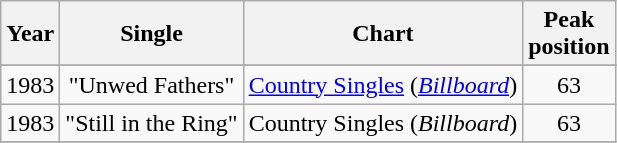<table class="wikitable"  style="text-align: center;">
<tr>
<th>Year</th>
<th>Single</th>
<th>Chart</th>
<th>Peak<br>position</th>
</tr>
<tr>
</tr>
<tr>
<td>1983</td>
<td>"Unwed Fathers"</td>
<td><a href='#'>Country Singles</a> (<a href='#'><em>Billboard</em></a>)</td>
<td>63</td>
</tr>
<tr>
<td>1983</td>
<td>"Still in the Ring"</td>
<td>Country Singles (<em>Billboard</em>)</td>
<td>63</td>
</tr>
<tr>
</tr>
</table>
